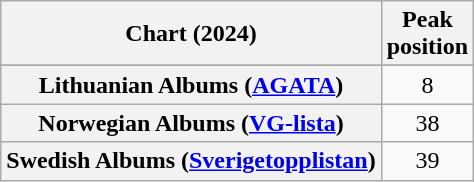<table class="wikitable sortable plainrowheaders" style="text-align:center">
<tr>
<th scope="col">Chart (2024)</th>
<th scope="col">Peak<br>position</th>
</tr>
<tr>
</tr>
<tr>
</tr>
<tr>
<th scope="row">Lithuanian Albums (<a href='#'>AGATA</a>)</th>
<td>8</td>
</tr>
<tr>
<th scope="row">Norwegian Albums (<a href='#'>VG-lista</a>)</th>
<td>38</td>
</tr>
<tr>
<th scope="row">Swedish Albums (<a href='#'>Sverigetopplistan</a>)</th>
<td>39</td>
</tr>
</table>
